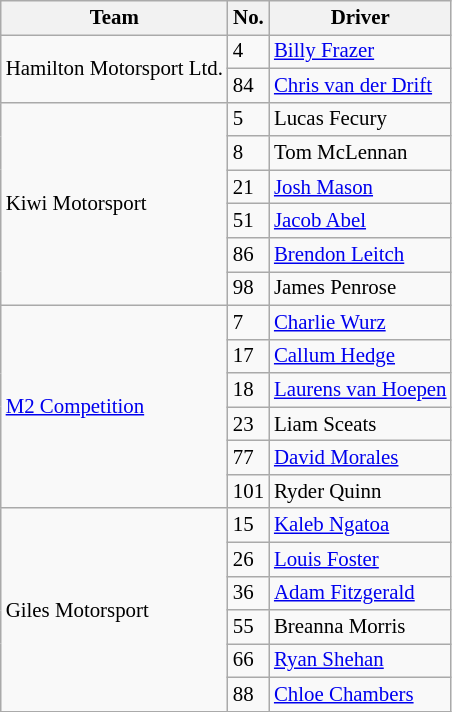<table class="wikitable" style="font-size: 87%">
<tr>
<th>Team</th>
<th>No.</th>
<th>Driver</th>
</tr>
<tr>
<td rowspan=2>Hamilton Motorsport Ltd.</td>
<td>4</td>
<td> <a href='#'>Billy Frazer</a></td>
</tr>
<tr>
<td>84</td>
<td> <a href='#'>Chris van der Drift</a></td>
</tr>
<tr>
<td rowspan=6>Kiwi Motorsport</td>
<td>5</td>
<td> Lucas Fecury</td>
</tr>
<tr>
<td>8</td>
<td> Tom McLennan</td>
</tr>
<tr>
<td>21</td>
<td> <a href='#'>Josh Mason</a></td>
</tr>
<tr>
<td>51</td>
<td> <a href='#'>Jacob Abel</a></td>
</tr>
<tr>
<td>86</td>
<td> <a href='#'>Brendon Leitch</a></td>
</tr>
<tr>
<td>98</td>
<td> James Penrose</td>
</tr>
<tr>
<td rowspan="6"><a href='#'>M2 Competition</a></td>
<td>7</td>
<td> <a href='#'>Charlie Wurz</a></td>
</tr>
<tr>
<td>17</td>
<td> <a href='#'>Callum Hedge</a></td>
</tr>
<tr>
<td>18</td>
<td> <a href='#'>Laurens van Hoepen</a></td>
</tr>
<tr>
<td>23</td>
<td> Liam Sceats</td>
</tr>
<tr>
<td>77</td>
<td> <a href='#'>David Morales</a></td>
</tr>
<tr>
<td>101</td>
<td> Ryder Quinn</td>
</tr>
<tr>
<td rowspan=6>Giles Motorsport</td>
<td>15</td>
<td> <a href='#'>Kaleb Ngatoa</a></td>
</tr>
<tr>
<td>26</td>
<td> <a href='#'>Louis Foster</a></td>
</tr>
<tr>
<td>36</td>
<td> <a href='#'>Adam Fitzgerald</a></td>
</tr>
<tr>
<td>55</td>
<td> Breanna Morris</td>
</tr>
<tr>
<td>66</td>
<td> <a href='#'>Ryan Shehan</a></td>
</tr>
<tr>
<td>88</td>
<td nowrap> <a href='#'>Chloe Chambers</a></td>
</tr>
</table>
